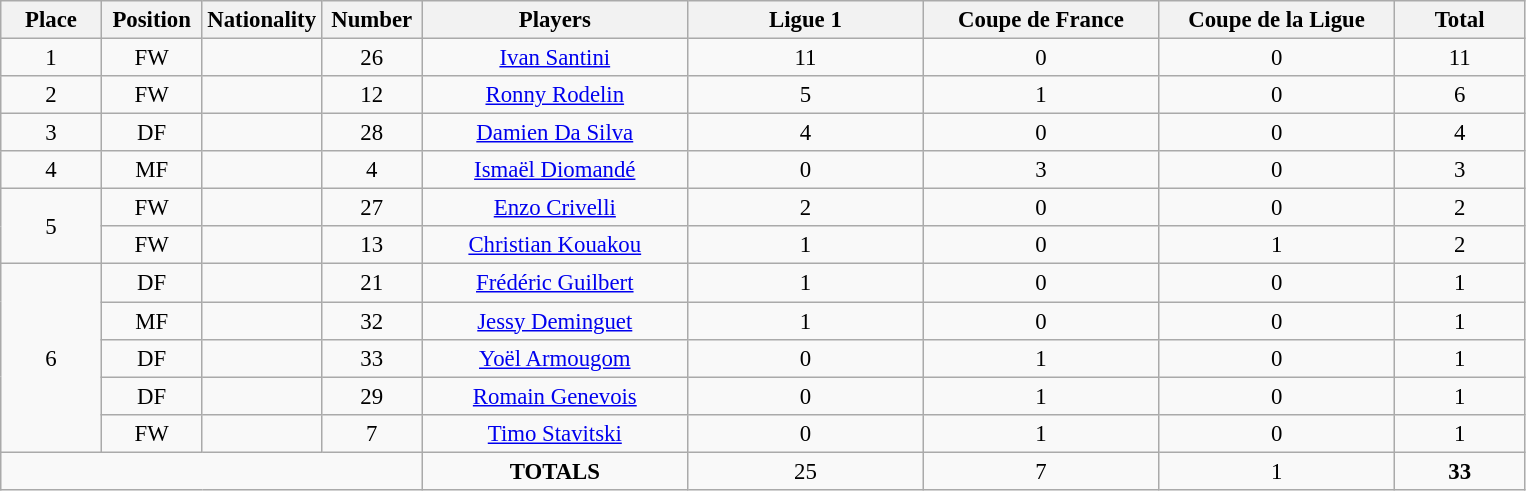<table class="wikitable" style="font-size: 95%; text-align: center;">
<tr>
<th width=60>Place</th>
<th width=60>Position</th>
<th width=60>Nationality</th>
<th width=60>Number</th>
<th width=170>Players</th>
<th width=150>Ligue 1</th>
<th width=150>Coupe de France</th>
<th width=150>Coupe de la Ligue</th>
<th width=80><strong>Total</strong></th>
</tr>
<tr>
<td>1</td>
<td>FW</td>
<td></td>
<td>26</td>
<td><a href='#'>Ivan Santini</a></td>
<td>11</td>
<td>0</td>
<td>0</td>
<td>11</td>
</tr>
<tr>
<td>2</td>
<td>FW</td>
<td></td>
<td>12</td>
<td><a href='#'>Ronny Rodelin</a></td>
<td>5</td>
<td>1</td>
<td>0</td>
<td>6</td>
</tr>
<tr>
<td>3</td>
<td>DF</td>
<td></td>
<td>28</td>
<td><a href='#'>Damien Da Silva</a></td>
<td>4</td>
<td>0</td>
<td>0</td>
<td>4</td>
</tr>
<tr>
<td>4</td>
<td>MF</td>
<td></td>
<td>4</td>
<td><a href='#'>Ismaël Diomandé</a></td>
<td>0</td>
<td>3</td>
<td>0</td>
<td>3</td>
</tr>
<tr>
<td rowspan="2">5</td>
<td>FW</td>
<td></td>
<td>27</td>
<td><a href='#'>Enzo Crivelli</a></td>
<td>2</td>
<td>0</td>
<td>0</td>
<td>2</td>
</tr>
<tr>
<td>FW</td>
<td></td>
<td>13</td>
<td><a href='#'>Christian Kouakou</a></td>
<td>1</td>
<td>0</td>
<td>1</td>
<td>2</td>
</tr>
<tr>
<td rowspan="5">6</td>
<td>DF</td>
<td></td>
<td>21</td>
<td><a href='#'>Frédéric Guilbert</a></td>
<td>1</td>
<td>0</td>
<td>0</td>
<td>1</td>
</tr>
<tr>
<td>MF</td>
<td></td>
<td>32</td>
<td><a href='#'>Jessy Deminguet</a></td>
<td>1</td>
<td>0</td>
<td>0</td>
<td>1</td>
</tr>
<tr>
<td>DF</td>
<td></td>
<td>33</td>
<td><a href='#'>Yoël Armougom</a></td>
<td>0</td>
<td>1</td>
<td>0</td>
<td>1</td>
</tr>
<tr>
<td>DF</td>
<td></td>
<td>29</td>
<td><a href='#'>Romain Genevois</a></td>
<td>0</td>
<td>1</td>
<td>0</td>
<td>1</td>
</tr>
<tr>
<td>FW</td>
<td></td>
<td>7</td>
<td><a href='#'>Timo Stavitski</a></td>
<td>0</td>
<td>1</td>
<td>0</td>
<td>1</td>
</tr>
<tr>
<td colspan="4"></td>
<td><strong>TOTALS</strong></td>
<td>25</td>
<td>7</td>
<td>1</td>
<td><strong>33</strong></td>
</tr>
</table>
